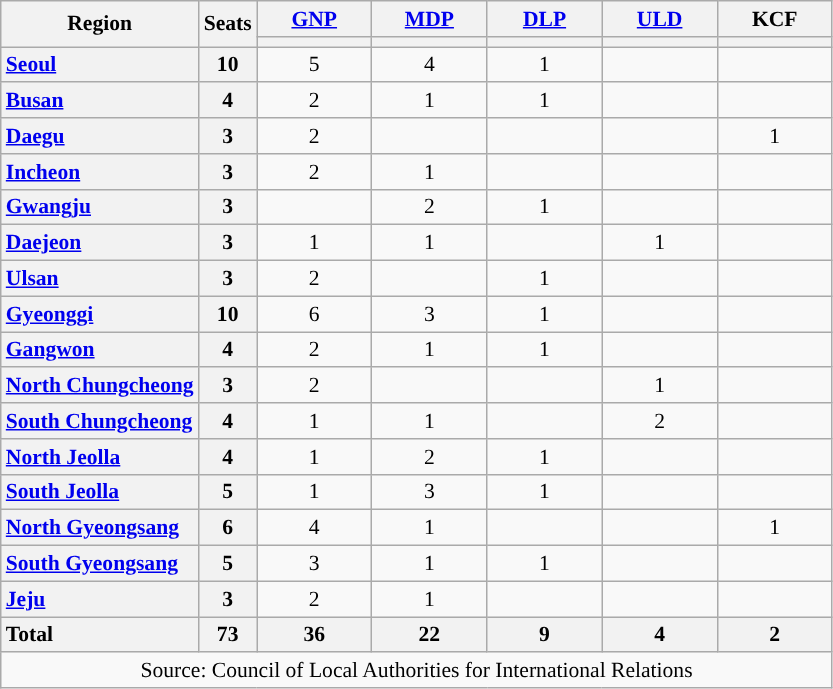<table class="wikitable" style="text-align:center; font-size: 0.9em;">
<tr>
<th rowspan="2">Region</th>
<th rowspan="2">Seats</th>
<th class="unsortable" style="width:70px;"><a href='#'>GNP</a></th>
<th class="unsortable" style="width:70px;"><a href='#'>MDP</a></th>
<th class="unsortable" style="width:70px;"><a href='#'>DLP</a></th>
<th class="unsortable" style="width:70px;"><a href='#'>ULD</a></th>
<th class="unsortable" style="width:70px;">KCF</th>
</tr>
<tr>
<th style="background:"></th>
<th style="background:"></th>
<th style="background:"></th>
<th style="background:"></th>
<th></th>
</tr>
<tr>
<th style="text-align: left;"><a href='#'>Seoul</a></th>
<th>10</th>
<td>5</td>
<td>4</td>
<td>1</td>
<td></td>
<td></td>
</tr>
<tr>
<th style="text-align: left;"><a href='#'>Busan</a></th>
<th>4</th>
<td>2</td>
<td>1</td>
<td>1</td>
<td></td>
<td></td>
</tr>
<tr>
<th style="text-align: left;"><a href='#'>Daegu</a></th>
<th>3</th>
<td>2</td>
<td></td>
<td></td>
<td></td>
<td>1</td>
</tr>
<tr>
<th style="text-align: left;"><a href='#'>Incheon</a></th>
<th>3</th>
<td>2</td>
<td>1</td>
<td></td>
<td></td>
<td></td>
</tr>
<tr>
<th style="text-align: left;"><a href='#'>Gwangju</a></th>
<th>3</th>
<td></td>
<td>2</td>
<td>1</td>
<td></td>
<td></td>
</tr>
<tr>
<th style="text-align: left;"><a href='#'>Daejeon</a></th>
<th>3</th>
<td>1</td>
<td>1</td>
<td></td>
<td>1</td>
<td></td>
</tr>
<tr>
<th style="text-align: left;"><a href='#'>Ulsan</a></th>
<th>3</th>
<td>2</td>
<td></td>
<td>1</td>
<td></td>
<td></td>
</tr>
<tr>
<th style="text-align: left;"><a href='#'>Gyeonggi</a></th>
<th>10</th>
<td>6</td>
<td>3</td>
<td>1</td>
<td></td>
<td></td>
</tr>
<tr>
<th style="text-align: left;"><a href='#'>Gangwon</a></th>
<th>4</th>
<td>2</td>
<td>1</td>
<td>1</td>
<td></td>
<td></td>
</tr>
<tr>
<th style="text-align: left;"><a href='#'>North Chungcheong</a></th>
<th>3</th>
<td>2</td>
<td></td>
<td></td>
<td>1</td>
<td></td>
</tr>
<tr>
<th style="text-align: left;"><a href='#'>South Chungcheong</a></th>
<th>4</th>
<td>1</td>
<td>1</td>
<td></td>
<td>2</td>
<td></td>
</tr>
<tr>
<th style="text-align: left;"><a href='#'>North Jeolla</a></th>
<th>4</th>
<td>1</td>
<td>2</td>
<td>1</td>
<td></td>
<td></td>
</tr>
<tr>
<th style="text-align: left;"><a href='#'>South Jeolla</a></th>
<th>5</th>
<td>1</td>
<td>3</td>
<td>1</td>
<td></td>
<td></td>
</tr>
<tr>
<th style="text-align: left;"><a href='#'>North Gyeongsang</a></th>
<th>6</th>
<td>4</td>
<td>1</td>
<td></td>
<td></td>
<td>1</td>
</tr>
<tr>
<th style="text-align: left;"><a href='#'>South Gyeongsang</a></th>
<th>5</th>
<td>3</td>
<td>1</td>
<td>1</td>
<td></td>
<td></td>
</tr>
<tr>
<th style="text-align: left;"><a href='#'>Jeju</a></th>
<th>3</th>
<td>2</td>
<td>1</td>
<td></td>
<td></td>
<td></td>
</tr>
<tr class="sortbottom">
<th style="text-align: left;">Total</th>
<th>73</th>
<th>36</th>
<th>22</th>
<th>9</th>
<th>4</th>
<th>2</th>
</tr>
<tr>
<td colspan="7">Source: Council of Local Authorities for International Relations</td>
</tr>
</table>
